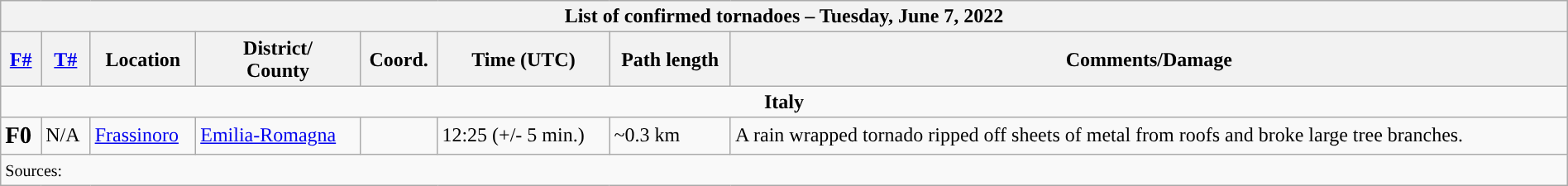<table class="wikitable collapsible" width="100%">
<tr>
<th colspan="8">List of confirmed tornadoes – Tuesday, June 7, 2022</th>
</tr>
<tr>
<th><a href='#'>F#</a></th>
<th><a href='#'>T#</a></th>
<th>Location</th>
<th>District/<br>County</th>
<th>Coord.</th>
<th>Time (UTC)</th>
<th>Path length</th>
<th>Comments/Damage</th>
</tr>
<tr>
<td colspan="8" align=center><strong>Italy</strong></td>
</tr>
<tr>
<td><big><strong>F0</strong></big></td>
<td>N/A</td>
<td><a href='#'>Frassinoro</a></td>
<td><a href='#'>Emilia-Romagna</a></td>
<td></td>
<td>12:25 (+/- 5 min.)</td>
<td>~0.3 km</td>
<td>A rain wrapped tornado ripped off sheets of metal from roofs and broke large tree branches.</td>
</tr>
<tr>
<td colspan="8"><small>Sources:  </small></td>
</tr>
</table>
